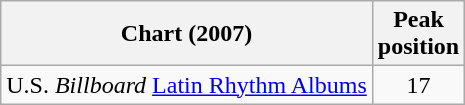<table class="wikitable sortable">
<tr>
<th>Chart (2007)</th>
<th>Peak<br>position</th>
</tr>
<tr>
<td align="left">U.S. <em>Billboard</em> <a href='#'>Latin Rhythm Albums</a></td>
<td align="center">17</td>
</tr>
</table>
